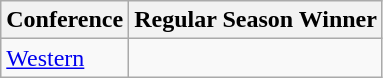<table class="wikitable">
<tr>
<th>Conference</th>
<th>Regular Season Winner</th>
</tr>
<tr>
<td><a href='#'>Western</a></td>
<td></td>
</tr>
</table>
